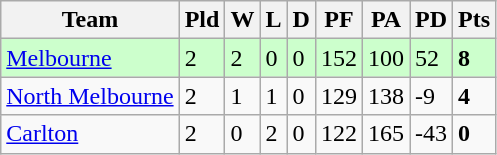<table class="wikitable">
<tr>
<th>Team</th>
<th>Pld</th>
<th>W</th>
<th>L</th>
<th>D</th>
<th>PF</th>
<th>PA</th>
<th>PD</th>
<th>Pts</th>
</tr>
<tr>
<td style="background: #ccffcc;"><a href='#'>Melbourne</a></td>
<td style="background: #ccffcc;">2</td>
<td style="background: #ccffcc;">2</td>
<td style="background: #ccffcc;">0</td>
<td style="background: #ccffcc;">0</td>
<td style="background: #ccffcc;">152</td>
<td style="background: #ccffcc;">100</td>
<td style="background: #ccffcc;">52</td>
<td style="background: #ccffcc;"><strong>8</strong></td>
</tr>
<tr>
<td><a href='#'>North Melbourne</a></td>
<td>2</td>
<td>1</td>
<td>1</td>
<td>0</td>
<td>129</td>
<td>138</td>
<td>-9</td>
<td><strong>4</strong></td>
</tr>
<tr>
<td><a href='#'>Carlton</a></td>
<td>2</td>
<td>0</td>
<td>2</td>
<td>0</td>
<td>122</td>
<td>165</td>
<td>-43</td>
<td><strong>0</strong></td>
</tr>
</table>
